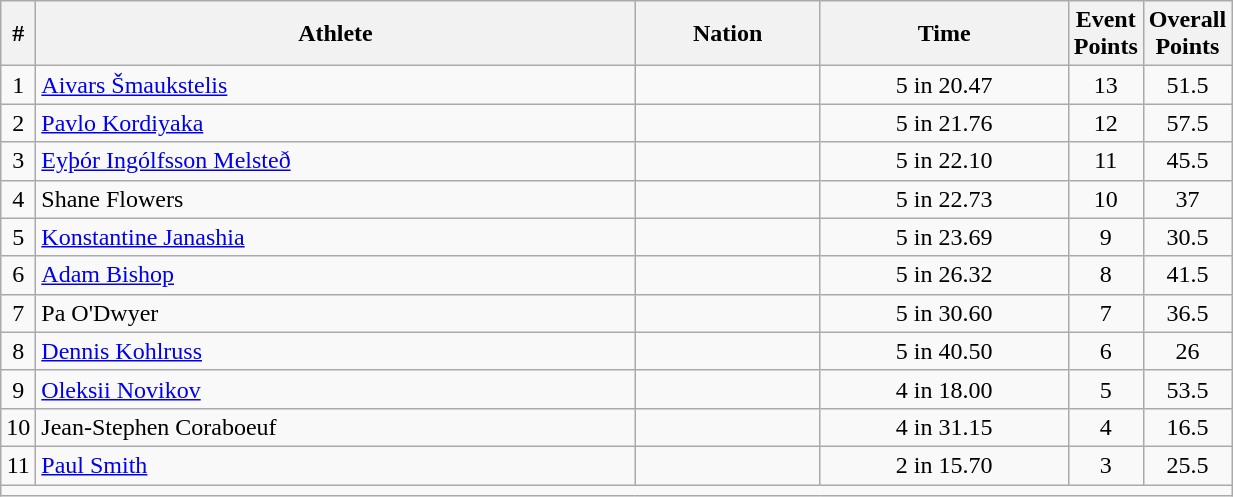<table class="wikitable sortable" style="text-align:center;width: 65%;">
<tr>
<th scope="col" style="width: 10px;">#</th>
<th scope="col">Athlete</th>
<th scope="col">Nation</th>
<th scope="col">Time</th>
<th scope="col" style="width: 10px;">Event Points</th>
<th scope="col" style="width: 10px;">Overall Points</th>
</tr>
<tr>
<td>1</td>
<td align=left><a href='#'>Aivars Šmaukstelis</a></td>
<td align=left></td>
<td>5 in 20.47</td>
<td>13</td>
<td>51.5</td>
</tr>
<tr>
<td>2</td>
<td align=left><a href='#'>Pavlo Kordiyaka</a></td>
<td align=left></td>
<td>5 in 21.76</td>
<td>12</td>
<td>57.5</td>
</tr>
<tr>
<td>3</td>
<td align=left><a href='#'>Eyþór Ingólfsson Melsteð</a></td>
<td align=left></td>
<td>5 in 22.10</td>
<td>11</td>
<td>45.5</td>
</tr>
<tr>
<td>4</td>
<td align=left>Shane Flowers</td>
<td align=left></td>
<td>5 in 22.73</td>
<td>10</td>
<td>37</td>
</tr>
<tr>
<td>5</td>
<td align=left><a href='#'>Konstantine Janashia</a></td>
<td align=left></td>
<td>5 in 23.69</td>
<td>9</td>
<td>30.5</td>
</tr>
<tr>
<td>6</td>
<td align=left><a href='#'>Adam Bishop</a></td>
<td align=left></td>
<td>5 in 26.32</td>
<td>8</td>
<td>41.5</td>
</tr>
<tr>
<td>7</td>
<td align=left>Pa O'Dwyer</td>
<td align=left></td>
<td>5 in 30.60</td>
<td>7</td>
<td>36.5</td>
</tr>
<tr>
<td>8</td>
<td align=left><a href='#'>Dennis Kohlruss</a></td>
<td align=left></td>
<td>5 in 40.50</td>
<td>6</td>
<td>26</td>
</tr>
<tr>
<td>9</td>
<td align=left><a href='#'>Oleksii Novikov</a></td>
<td align=left></td>
<td>4 in 18.00</td>
<td>5</td>
<td>53.5</td>
</tr>
<tr>
<td>10</td>
<td align=left>Jean-Stephen Coraboeuf</td>
<td align=left></td>
<td>4 in 31.15</td>
<td>4</td>
<td>16.5</td>
</tr>
<tr>
<td>11</td>
<td align=left><a href='#'>Paul Smith</a></td>
<td align=left></td>
<td>2 in 15.70</td>
<td>3</td>
<td>25.5</td>
</tr>
<tr class="sortbottom">
<td colspan="6"></td>
</tr>
</table>
